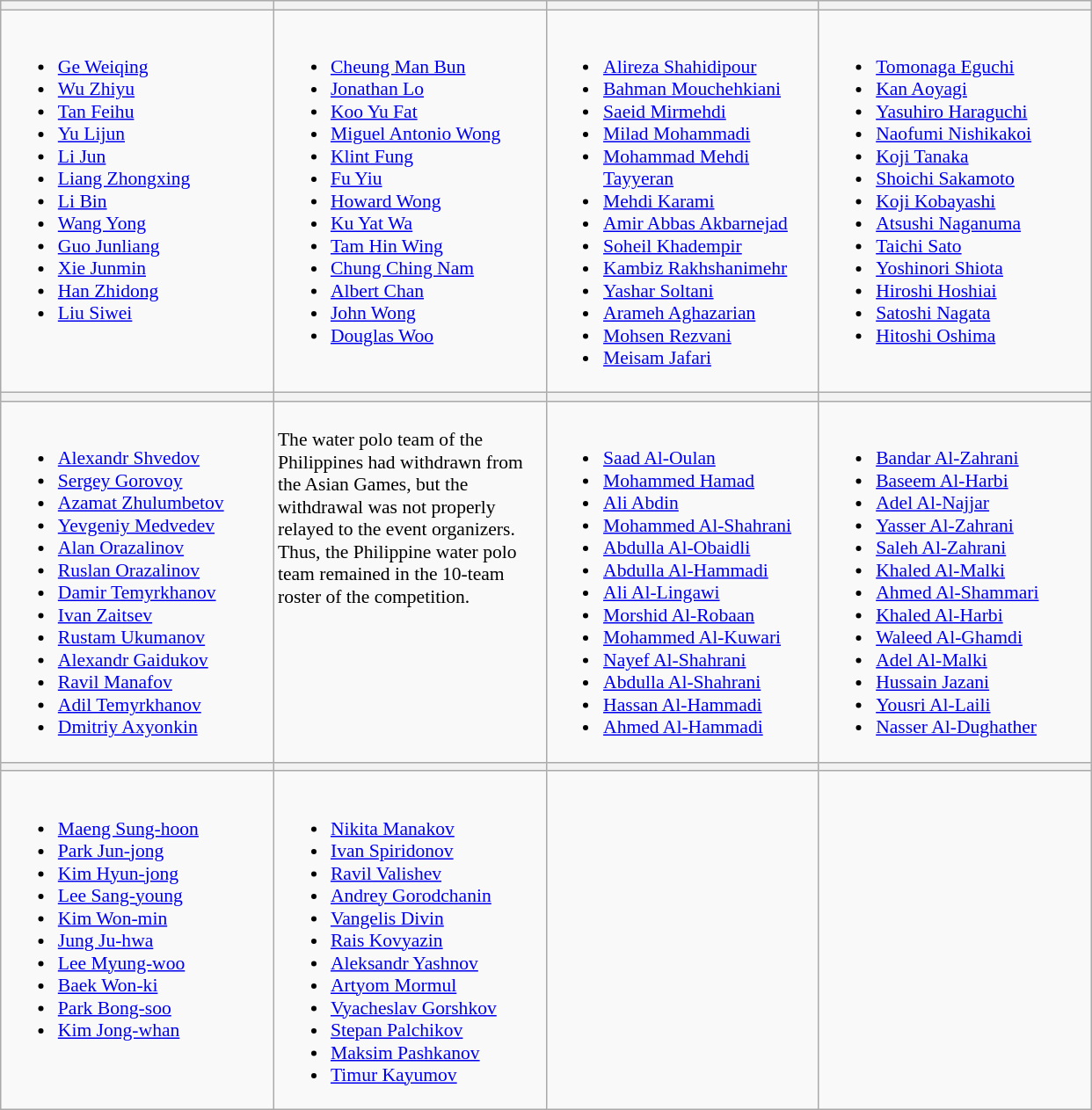<table class="wikitable" style="font-size:90%">
<tr>
<th width=200></th>
<th width=200></th>
<th width=200></th>
<th width=200></th>
</tr>
<tr>
<td valign=top><br><ul><li><a href='#'>Ge Weiqing</a></li><li><a href='#'>Wu Zhiyu</a></li><li><a href='#'>Tan Feihu</a></li><li><a href='#'>Yu Lijun</a></li><li><a href='#'>Li Jun</a></li><li><a href='#'>Liang Zhongxing</a></li><li><a href='#'>Li Bin</a></li><li><a href='#'>Wang Yong</a></li><li><a href='#'>Guo Junliang</a></li><li><a href='#'>Xie Junmin</a></li><li><a href='#'>Han Zhidong</a></li><li><a href='#'>Liu Siwei</a></li></ul></td>
<td valign=top><br><ul><li><a href='#'>Cheung Man Bun</a></li><li><a href='#'>Jonathan Lo</a></li><li><a href='#'>Koo Yu Fat</a></li><li><a href='#'>Miguel Antonio Wong</a></li><li><a href='#'>Klint Fung</a></li><li><a href='#'>Fu Yiu</a></li><li><a href='#'>Howard Wong</a></li><li><a href='#'>Ku Yat Wa</a></li><li><a href='#'>Tam Hin Wing</a></li><li><a href='#'>Chung Ching Nam</a></li><li><a href='#'>Albert Chan</a></li><li><a href='#'>John Wong</a></li><li><a href='#'>Douglas Woo</a></li></ul></td>
<td valign=top><br><ul><li><a href='#'>Alireza Shahidipour</a></li><li><a href='#'>Bahman Mouchehkiani</a></li><li><a href='#'>Saeid Mirmehdi</a></li><li><a href='#'>Milad Mohammadi</a></li><li><a href='#'>Mohammad Mehdi Tayyeran</a></li><li><a href='#'>Mehdi Karami</a></li><li><a href='#'>Amir Abbas Akbarnejad</a></li><li><a href='#'>Soheil Khadempir</a></li><li><a href='#'>Kambiz Rakhshanimehr</a></li><li><a href='#'>Yashar Soltani</a></li><li><a href='#'>Arameh Aghazarian</a></li><li><a href='#'>Mohsen Rezvani</a></li><li><a href='#'>Meisam Jafari</a></li></ul></td>
<td valign=top><br><ul><li><a href='#'>Tomonaga Eguchi</a></li><li><a href='#'>Kan Aoyagi</a></li><li><a href='#'>Yasuhiro Haraguchi</a></li><li><a href='#'>Naofumi Nishikakoi</a></li><li><a href='#'>Koji Tanaka</a></li><li><a href='#'>Shoichi Sakamoto</a></li><li><a href='#'>Koji Kobayashi</a></li><li><a href='#'>Atsushi Naganuma</a></li><li><a href='#'>Taichi Sato</a></li><li><a href='#'>Yoshinori Shiota</a></li><li><a href='#'>Hiroshi Hoshiai</a></li><li><a href='#'>Satoshi Nagata</a></li><li><a href='#'>Hitoshi Oshima</a></li></ul></td>
</tr>
<tr>
<th></th>
<th></th>
<th></th>
<th></th>
</tr>
<tr>
<td valign=top><br><ul><li><a href='#'>Alexandr Shvedov</a></li><li><a href='#'>Sergey Gorovoy</a></li><li><a href='#'>Azamat Zhulumbetov</a></li><li><a href='#'>Yevgeniy Medvedev</a></li><li><a href='#'>Alan Orazalinov</a></li><li><a href='#'>Ruslan Orazalinov</a></li><li><a href='#'>Damir Temyrkhanov</a></li><li><a href='#'>Ivan Zaitsev</a></li><li><a href='#'>Rustam Ukumanov</a></li><li><a href='#'>Alexandr Gaidukov</a></li><li><a href='#'>Ravil Manafov</a></li><li><a href='#'>Adil Temyrkhanov</a></li><li><a href='#'>Dmitriy Axyonkin</a></li></ul></td>
<td valign=top><br>The water polo team of the Philippines had withdrawn from the Asian Games, but the withdrawal was not properly relayed to the event organizers. Thus, the Philippine water polo team remained in the 10-team roster of the competition.</td>
<td valign=top><br><ul><li><a href='#'>Saad Al-Oulan</a></li><li><a href='#'>Mohammed Hamad</a></li><li><a href='#'>Ali Abdin</a></li><li><a href='#'>Mohammed Al-Shahrani</a></li><li><a href='#'>Abdulla Al-Obaidli</a></li><li><a href='#'>Abdulla Al-Hammadi</a></li><li><a href='#'>Ali Al-Lingawi</a></li><li><a href='#'>Morshid Al-Robaan</a></li><li><a href='#'>Mohammed Al-Kuwari</a></li><li><a href='#'>Nayef Al-Shahrani</a></li><li><a href='#'>Abdulla Al-Shahrani</a></li><li><a href='#'>Hassan Al-Hammadi</a></li><li><a href='#'>Ahmed Al-Hammadi</a></li></ul></td>
<td valign=top><br><ul><li><a href='#'>Bandar Al-Zahrani</a></li><li><a href='#'>Baseem Al-Harbi</a></li><li><a href='#'>Adel Al-Najjar</a></li><li><a href='#'>Yasser Al-Zahrani</a></li><li><a href='#'>Saleh Al-Zahrani</a></li><li><a href='#'>Khaled Al-Malki</a></li><li><a href='#'>Ahmed Al-Shammari</a></li><li><a href='#'>Khaled Al-Harbi</a></li><li><a href='#'>Waleed Al-Ghamdi</a></li><li><a href='#'>Adel Al-Malki</a></li><li><a href='#'>Hussain Jazani</a></li><li><a href='#'>Yousri Al-Laili</a></li><li><a href='#'>Nasser Al-Dughather</a></li></ul></td>
</tr>
<tr>
<th></th>
<th></th>
<th></th>
<th></th>
</tr>
<tr>
<td valign=top><br><ul><li><a href='#'>Maeng Sung-hoon</a></li><li><a href='#'>Park Jun-jong</a></li><li><a href='#'>Kim Hyun-jong</a></li><li><a href='#'>Lee Sang-young</a></li><li><a href='#'>Kim Won-min</a></li><li><a href='#'>Jung Ju-hwa</a></li><li><a href='#'>Lee Myung-woo</a></li><li><a href='#'>Baek Won-ki</a></li><li><a href='#'>Park Bong-soo</a></li><li><a href='#'>Kim Jong-whan</a></li></ul></td>
<td valign=top><br><ul><li><a href='#'>Nikita Manakov</a></li><li><a href='#'>Ivan Spiridonov</a></li><li><a href='#'>Ravil Valishev</a></li><li><a href='#'>Andrey Gorodchanin</a></li><li><a href='#'>Vangelis Divin</a></li><li><a href='#'>Rais Kovyazin</a></li><li><a href='#'>Aleksandr Yashnov</a></li><li><a href='#'>Artyom Mormul</a></li><li><a href='#'>Vyacheslav Gorshkov</a></li><li><a href='#'>Stepan Palchikov</a></li><li><a href='#'>Maksim Pashkanov</a></li><li><a href='#'>Timur Kayumov</a></li></ul></td>
<td valign=top></td>
<td valign=top></td>
</tr>
</table>
